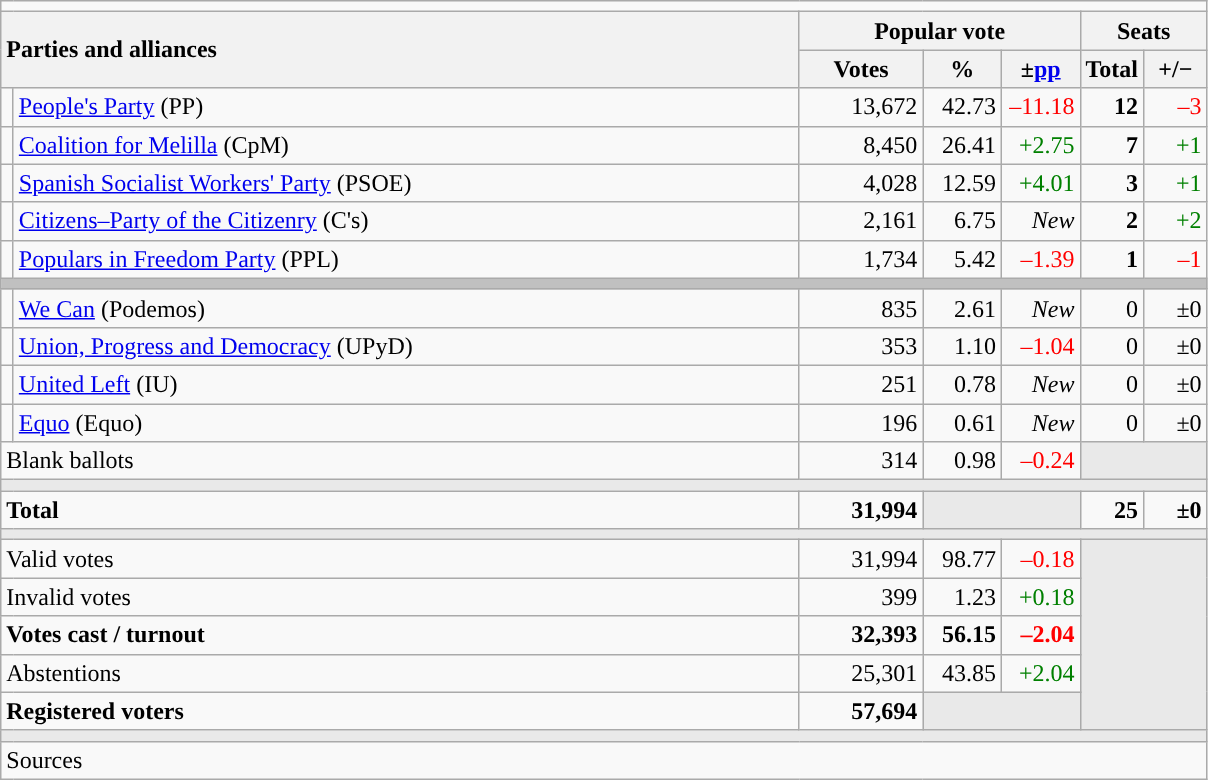<table class="wikitable" style="text-align:right;">
<tr>
<td colspan="7"></td>
</tr>
<tr>
<th style="text-align:left;" rowspan="2" colspan="2" width="525">Parties and alliances</th>
<th colspan="3">Popular vote</th>
<th colspan="2">Seats</th>
</tr>
<tr>
<th width="75">Votes</th>
<th width="45">%</th>
<th width="45">±<a href='#'>pp</a></th>
<th width="35">Total</th>
<th width="35">+/−</th>
</tr>
<tr>
<td width="1" style="color:inherit;background:"></td>
<td align="left"><a href='#'>People's Party</a> (PP)</td>
<td>13,672</td>
<td>42.73</td>
<td style="color:red;">–11.18</td>
<td><strong>12</strong></td>
<td style="color:red;">–3</td>
</tr>
<tr>
<td style="color:inherit;background:"></td>
<td align="left"><a href='#'>Coalition for Melilla</a> (CpM)</td>
<td>8,450</td>
<td>26.41</td>
<td style="color:green;">+2.75</td>
<td><strong>7</strong></td>
<td style="color:green;">+1</td>
</tr>
<tr>
<td style="color:inherit;background:"></td>
<td align="left"><a href='#'>Spanish Socialist Workers' Party</a> (PSOE)</td>
<td>4,028</td>
<td>12.59</td>
<td style="color:green;">+4.01</td>
<td><strong>3</strong></td>
<td style="color:green;">+1</td>
</tr>
<tr>
<td style="color:inherit;background:"></td>
<td align="left"><a href='#'>Citizens–Party of the Citizenry</a> (C's)</td>
<td>2,161</td>
<td>6.75</td>
<td><em>New</em></td>
<td><strong>2</strong></td>
<td style="color:green;">+2</td>
</tr>
<tr>
<td style="color:inherit;background:"></td>
<td align="left"><a href='#'>Populars in Freedom Party</a> (PPL)</td>
<td>1,734</td>
<td>5.42</td>
<td style="color:red;">–1.39</td>
<td><strong>1</strong></td>
<td style="color:red;">–1</td>
</tr>
<tr>
<td colspan="7" bgcolor="#C0C0C0"></td>
</tr>
<tr>
<td style="color:inherit;background:"></td>
<td align="left"><a href='#'>We Can</a> (Podemos)</td>
<td>835</td>
<td>2.61</td>
<td><em>New</em></td>
<td>0</td>
<td>±0</td>
</tr>
<tr>
<td style="color:inherit;background:"></td>
<td align="left"><a href='#'>Union, Progress and Democracy</a> (UPyD)</td>
<td>353</td>
<td>1.10</td>
<td style="color:red;">–1.04</td>
<td>0</td>
<td>±0</td>
</tr>
<tr>
<td style="color:inherit;background:"></td>
<td align="left"><a href='#'>United Left</a> (IU)</td>
<td>251</td>
<td>0.78</td>
<td><em>New</em></td>
<td>0</td>
<td>±0</td>
</tr>
<tr>
<td style="color:inherit;background:"></td>
<td align="left"><a href='#'>Equo</a> (Equo)</td>
<td>196</td>
<td>0.61</td>
<td><em>New</em></td>
<td>0</td>
<td>±0</td>
</tr>
<tr>
<td align="left" colspan="2">Blank ballots</td>
<td>314</td>
<td>0.98</td>
<td style="color:red;">–0.24</td>
<td bgcolor="#E9E9E9" colspan="2"></td>
</tr>
<tr>
<td colspan="7" bgcolor="#E9E9E9"></td>
</tr>
<tr style="font-weight:bold;">
<td align="left" colspan="2">Total</td>
<td>31,994</td>
<td bgcolor="#E9E9E9" colspan="2"></td>
<td>25</td>
<td>±0</td>
</tr>
<tr>
<td colspan="7" bgcolor="#E9E9E9"></td>
</tr>
<tr>
<td align="left" colspan="2">Valid votes</td>
<td>31,994</td>
<td>98.77</td>
<td style="color:red;">–0.18</td>
<td bgcolor="#E9E9E9" colspan="2" rowspan="5"></td>
</tr>
<tr>
<td align="left" colspan="2">Invalid votes</td>
<td>399</td>
<td>1.23</td>
<td style="color:green;">+0.18</td>
</tr>
<tr style="font-weight:bold;">
<td align="left" colspan="2">Votes cast / turnout</td>
<td>32,393</td>
<td>56.15</td>
<td style="color:red;">–2.04</td>
</tr>
<tr>
<td align="left" colspan="2">Abstentions</td>
<td>25,301</td>
<td>43.85</td>
<td style="color:green;">+2.04</td>
</tr>
<tr style="font-weight:bold;">
<td align="left" colspan="2">Registered voters</td>
<td>57,694</td>
<td bgcolor="#E9E9E9" colspan="2"></td>
</tr>
<tr>
<td colspan="7" bgcolor="#E9E9E9"></td>
</tr>
<tr>
<td align="left" colspan="7">Sources</td>
</tr>
</table>
